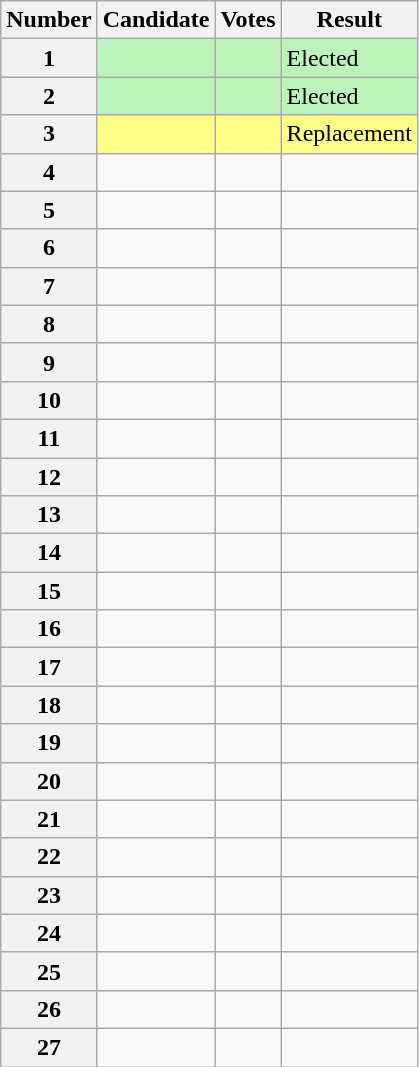<table class="wikitable sortable">
<tr>
<th scope="col">Number</th>
<th scope="col">Candidate</th>
<th scope="col">Votes</th>
<th scope="col">Result</th>
</tr>
<tr bgcolor=bbf3bb>
<th scope="row">1</th>
<td></td>
<td align="right"></td>
<td>Elected</td>
</tr>
<tr bgcolor=bbf3bb>
<th scope="row">2</th>
<td></td>
<td align="right"></td>
<td>Elected</td>
</tr>
<tr bgcolor=#FF8>
<th scope="row">3</th>
<td></td>
<td align="right"></td>
<td>Replacement</td>
</tr>
<tr>
<th scope="row">4</th>
<td></td>
<td align="right"></td>
<td></td>
</tr>
<tr>
<th scope="row">5</th>
<td></td>
<td align="right"></td>
<td></td>
</tr>
<tr>
<th scope="row">6</th>
<td></td>
<td align="right"></td>
<td></td>
</tr>
<tr>
<th scope="row">7</th>
<td></td>
<td align="right"></td>
<td></td>
</tr>
<tr>
<th scope="row">8</th>
<td></td>
<td align="right"></td>
<td></td>
</tr>
<tr>
<th scope="row">9</th>
<td></td>
<td align="right"></td>
<td></td>
</tr>
<tr>
<th scope="row">10</th>
<td></td>
<td align="right"></td>
<td></td>
</tr>
<tr>
<th scope="row">11</th>
<td></td>
<td align="right"></td>
<td></td>
</tr>
<tr>
<th scope="row">12</th>
<td></td>
<td align="right"></td>
<td></td>
</tr>
<tr>
<th scope="row">13</th>
<td></td>
<td align="right"></td>
<td></td>
</tr>
<tr>
<th scope="row">14</th>
<td></td>
<td align="right"></td>
<td></td>
</tr>
<tr>
<th scope="row">15</th>
<td></td>
<td align="right"></td>
<td></td>
</tr>
<tr>
<th scope="row">16</th>
<td></td>
<td align="right"></td>
<td></td>
</tr>
<tr>
<th scope="row">17</th>
<td></td>
<td align="right"></td>
<td></td>
</tr>
<tr>
<th scope="row">18</th>
<td></td>
<td align="right"></td>
<td></td>
</tr>
<tr>
<th scope="row">19</th>
<td></td>
<td align="right"></td>
<td></td>
</tr>
<tr>
<th scope="row">20</th>
<td></td>
<td align="right"></td>
<td></td>
</tr>
<tr>
<th scope="row">21</th>
<td></td>
<td align="right"></td>
<td></td>
</tr>
<tr>
<th scope="row">22</th>
<td></td>
<td align="right"></td>
<td></td>
</tr>
<tr>
<th scope="row">23</th>
<td></td>
<td align="right"></td>
<td></td>
</tr>
<tr>
<th scope="row">24</th>
<td></td>
<td align="right"></td>
<td></td>
</tr>
<tr>
<th scope="row">25</th>
<td></td>
<td align="right"></td>
<td></td>
</tr>
<tr>
<th scope="row">26</th>
<td></td>
<td align="right"></td>
<td></td>
</tr>
<tr>
<th scope="row">27</th>
<td></td>
<td align="right"></td>
<td></td>
</tr>
</table>
